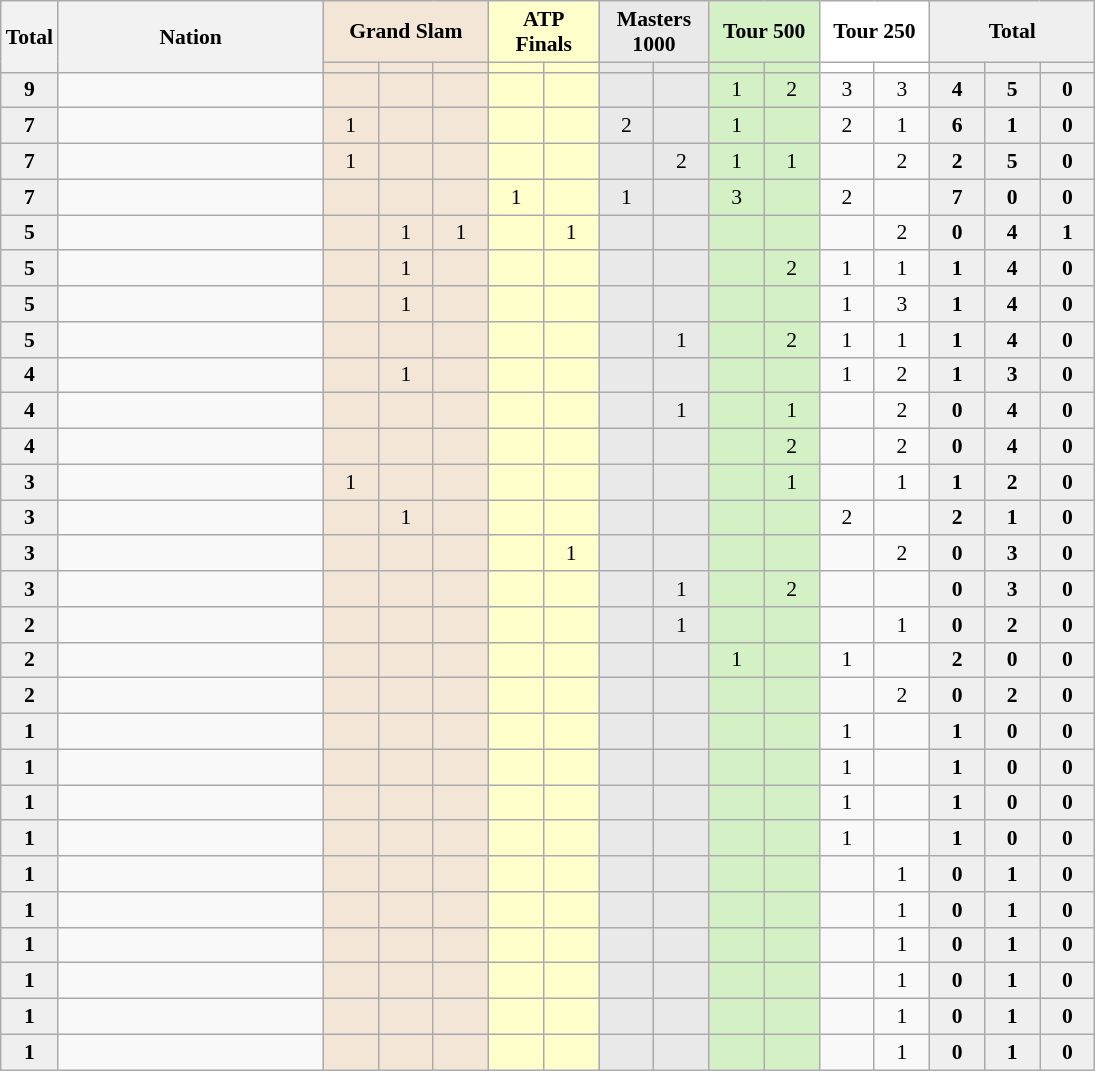<table class="sortable wikitable nowrap" style="font-size:90%">
<tr>
<th rowspan="2">Total</th>
<th style="width:170px;" rowspan="2">Nation</th>
<th style="background-color:#f3e6d7;" colspan="3">Grand Slam</th>
<th style="background-color:#ffffcc;" colspan="2">ATP Finals</th>
<th style="background-color:#e9e9e9;" colspan="2">Masters 1000</th>
<th style="background-color:#d4f1c5;" colspan="2">Tour 500</th>
<th style="background-color:#ffffff;" colspan="2">Tour 250</th>
<th style="background-color:#efefef;" colspan="3">Total</th>
</tr>
<tr>
<th style="width:30px; background-color:#f3e6d7;"></th>
<th style="width:30px; background-color:#f3e6d7;"></th>
<th style="width:30px; background-color:#f3e6d7;"></th>
<th style="width:30px; background-color:#ffffcc;"></th>
<th style="width:30px; background-color:#ffffcc;"></th>
<th style="width:30px; background-color:#e9e9e9;"></th>
<th style="width:30px; background-color:#e9e9e9;"></th>
<th style="width:30px; background-color:#d4f1c5;"></th>
<th style="width:30px; background-color:#d4f1c5;"></th>
<th style="width:30px; background-color:#ffffff;"></th>
<th style="width:30px; background-color:#ffffff;"></th>
<th style="width:30px; background-color:#efefef;"></th>
<th style="width:30px; background-color:#efefef;"></th>
<th style="width:30px; background-color:#efefef;"></th>
</tr>
<tr align="center">
<td style="background:#efefef;"><strong>9</strong></td>
<td align="left"></td>
<td style="background:#F3E6D7;"></td>
<td style="background:#F3E6D7;"></td>
<td style="background:#F3E6D7;"></td>
<td style="background:#ffc;"></td>
<td style="background:#ffc;"></td>
<td style="background:#E9E9E9;"></td>
<td style="background:#E9E9E9;"></td>
<td style="background:#D4F1C5;">1</td>
<td style="background:#D4F1C5;">2</td>
<td>3</td>
<td>3</td>
<td style="background:#efefef;"><strong>4</strong></td>
<td style="background:#efefef;"><strong>5</strong></td>
<td style="background:#efefef;"><strong>0</strong></td>
</tr>
<tr align="center">
<td style="background:#efefef;"><strong>7</strong></td>
<td align="left"></td>
<td style="background:#F3E6D7;">1</td>
<td style="background:#F3E6D7;"></td>
<td style="background:#F3E6D7;"></td>
<td style="background:#ffc;"></td>
<td style="background:#ffc;"></td>
<td style="background:#E9E9E9;">2</td>
<td style="background:#E9E9E9;"></td>
<td style="background:#D4F1C5;">1</td>
<td style="background:#D4F1C5;"></td>
<td>2</td>
<td>1</td>
<td style="background:#efefef;"><strong>6</strong></td>
<td style="background:#efefef;"><strong>1</strong></td>
<td style="background:#efefef;"><strong>0</strong></td>
</tr>
<tr align="center">
<td style="background:#efefef;"><strong>7</strong></td>
<td align="left"></td>
<td style="background:#F3E6D7;">1</td>
<td style="background:#F3E6D7;"></td>
<td style="background:#F3E6D7;"></td>
<td style="background:#ffc;"></td>
<td style="background:#ffc;"></td>
<td style="background:#E9E9E9;"></td>
<td style="background:#E9E9E9;">2</td>
<td style="background:#D4F1C5;">1</td>
<td style="background:#D4F1C5;">1</td>
<td></td>
<td>2</td>
<td style="background:#efefef;"><strong>2</strong></td>
<td style="background:#efefef;"><strong>5</strong></td>
<td style="background:#efefef;"><strong>0</strong></td>
</tr>
<tr align="center">
<td style="background:#efefef;"><strong>7</strong></td>
<td align="left"></td>
<td style="background:#F3E6D7;"></td>
<td style="background:#F3E6D7;"></td>
<td style="background:#F3E6D7;"></td>
<td style="background:#ffc;">1</td>
<td style="background:#ffc;"></td>
<td style="background:#E9E9E9;">1</td>
<td style="background:#E9E9E9;"></td>
<td style="background:#D4F1C5;">3</td>
<td style="background:#D4F1C5;"></td>
<td>2</td>
<td></td>
<td style="background:#efefef;"><strong>7</strong></td>
<td style="background:#efefef;"><strong>0</strong></td>
<td style="background:#efefef; "><strong>0</strong></td>
</tr>
<tr align="center">
<td style="background:#efefef;"><strong>5</strong></td>
<td align="left"></td>
<td style="background:#F3E6D7;"></td>
<td style="background:#F3E6D7;">1</td>
<td style="background:#F3E6D7;">1</td>
<td style="background:#ffc;"></td>
<td style="background:#ffc;">1</td>
<td style="background:#E9E9E9;"></td>
<td style="background:#E9E9E9;"></td>
<td style="background:#D4F1C5;"></td>
<td style="background:#D4F1C5;"></td>
<td></td>
<td>2</td>
<td style="background:#efefef;"><strong>0</strong></td>
<td style="background:#efefef;"><strong>4</strong></td>
<td style="background:#efefef;"><strong>1</strong></td>
</tr>
<tr align="center">
<td style="background:#efefef;"><strong>5</strong></td>
<td align="left"></td>
<td style="background:#F3E6D7;"></td>
<td style="background:#F3E6D7;">1</td>
<td style="background:#F3E6D7;"></td>
<td style="background:#ffc;"></td>
<td style="background:#ffc;"></td>
<td style="background:#E9E9E9;"></td>
<td style="background:#E9E9E9;"></td>
<td style="background:#D4F1C5;"></td>
<td style="background:#D4F1C5;">2</td>
<td>1</td>
<td>1</td>
<td style="background:#efefef;"><strong>1</strong></td>
<td style="background:#efefef;"><strong>4</strong></td>
<td style="background:#efefef;"><strong>0</strong></td>
</tr>
<tr align="center">
<td style="background:#efefef;"><strong>5</strong></td>
<td align="left"></td>
<td style="background:#F3E6D7;"></td>
<td style="background:#F3E6D7;">1</td>
<td style="background:#F3E6D7;"></td>
<td style="background:#ffc;"></td>
<td style="background:#ffc;"></td>
<td style="background:#E9E9E9;"></td>
<td style="background:#E9E9E9;"></td>
<td style="background:#D4F1C5;"></td>
<td style="background:#D4F1C5;"></td>
<td>1</td>
<td>3</td>
<td style="background:#efefef;"><strong>1</strong></td>
<td style="background:#efefef;"><strong>4</strong></td>
<td style="background:#efefef;"><strong>0</strong></td>
</tr>
<tr align="center">
<td style="background:#efefef;"><strong>5</strong></td>
<td align="left"></td>
<td style="background:#F3E6D7;"></td>
<td style="background:#F3E6D7;"></td>
<td style="background:#F3E6D7;"></td>
<td style="background:#ffc;"></td>
<td style="background:#ffc;"></td>
<td style="background:#E9E9E9;"></td>
<td style="background:#E9E9E9;">1</td>
<td style="background:#D4F1C5;"></td>
<td style="background:#D4F1C5;">2</td>
<td>1</td>
<td>1</td>
<td style="background:#efefef;"><strong>1</strong></td>
<td style="background:#efefef;"><strong>4</strong></td>
<td style="background:#efefef;"><strong>0</strong></td>
</tr>
<tr align="center">
<td style="background:#efefef;"><strong>4</strong></td>
<td align="left"></td>
<td style="background:#F3E6D7;"></td>
<td style="background:#F3E6D7;">1</td>
<td style="background:#F3E6D7;"></td>
<td style="background:#ffc;"></td>
<td style="background:#ffc;"></td>
<td style="background:#E9E9E9;"></td>
<td style="background:#E9E9E9;"></td>
<td style="background:#D4F1C5;"></td>
<td style="background:#D4F1C5;"></td>
<td>1</td>
<td>2</td>
<td style="background:#efefef;"><strong>1</strong></td>
<td style="background:#efefef;"><strong>3</strong></td>
<td style="background:#efefef;"><strong>0</strong></td>
</tr>
<tr align="center">
<td style="background:#efefef;"><strong>4</strong></td>
<td align="left"></td>
<td style="background:#F3E6D7;"></td>
<td style="background:#F3E6D7;"></td>
<td style="background:#F3E6D7;"></td>
<td style="background:#ffc;"></td>
<td style="background:#ffc;"></td>
<td style="background:#E9E9E9;"></td>
<td style="background:#E9E9E9;">1</td>
<td style="background:#D4F1C5;"></td>
<td style="background:#D4F1C5;">1</td>
<td></td>
<td>2</td>
<td style="background:#efefef;"><strong>0</strong></td>
<td style="background:#efefef;"><strong>4</strong></td>
<td style="background:#efefef;"><strong>0</strong></td>
</tr>
<tr align="center">
<td style="background:#efefef;"><strong>4</strong></td>
<td align="left"></td>
<td style="background:#F3E6D7;"></td>
<td style="background:#F3E6D7;"></td>
<td style="background:#F3E6D7;"></td>
<td style="background:#ffc;"></td>
<td style="background:#ffc;"></td>
<td style="background:#E9E9E9;"></td>
<td style="background:#E9E9E9;"></td>
<td style="background:#D4F1C5;"></td>
<td style="background:#D4F1C5;">2</td>
<td></td>
<td>2</td>
<td style="background:#efefef;"><strong>0</strong></td>
<td style="background:#efefef;"><strong>4</strong></td>
<td style="background:#efefef;"><strong>0</strong></td>
</tr>
<tr align="center">
<td style="background:#efefef;"><strong>3</strong></td>
<td align="left"></td>
<td style="background:#F3E6D7;">1</td>
<td style="background:#F3E6D7;"></td>
<td style="background:#F3E6D7;"></td>
<td style="background:#ffc;"></td>
<td style="background:#ffc;"></td>
<td style="background:#E9E9E9;"></td>
<td style="background:#E9E9E9;"></td>
<td style="background:#D4F1C5;"></td>
<td style="background:#D4F1C5;">1</td>
<td></td>
<td>1</td>
<td style="background:#efefef;"><strong>1</strong></td>
<td style="background:#efefef;"><strong>2</strong></td>
<td style="background:#efefef;"><strong>0</strong></td>
</tr>
<tr align="center">
<td style="background:#efefef;"><strong>3</strong></td>
<td align="left"></td>
<td style="background:#F3E6D7;"></td>
<td style="background:#F3E6D7;">1</td>
<td style="background:#F3E6D7;"></td>
<td style="background:#ffc;"></td>
<td style="background:#ffc;"></td>
<td style="background:#E9E9E9;"></td>
<td style="background:#E9E9E9;"></td>
<td style="background:#D4F1C5;"></td>
<td style="background:#D4F1C5;"></td>
<td>2</td>
<td></td>
<td style="background:#efefef;"><strong>2</strong></td>
<td style="background:#efefef;"><strong>1</strong></td>
<td style="background:#efefef;"><strong>0</strong></td>
</tr>
<tr align="center">
<td style="background:#efefef;"><strong>3</strong></td>
<td align="left"></td>
<td style="background:#F3E6D7;"></td>
<td style="background:#F3E6D7;"></td>
<td style="background:#F3E6D7;"></td>
<td style="background:#ffc;"></td>
<td style="background:#ffc;">1</td>
<td style="background:#E9E9E9;"></td>
<td style="background:#E9E9E9;"></td>
<td style="background:#D4F1C5;"></td>
<td style="background:#D4F1C5;"></td>
<td></td>
<td>2</td>
<td style="background:#efefef;"><strong>0</strong></td>
<td style="background:#efefef;"><strong>3</strong></td>
<td style="background:#efefef;"><strong>0</strong></td>
</tr>
<tr align="center">
<td style="background:#efefef;"><strong>3</strong></td>
<td align="left"></td>
<td style="background:#F3E6D7;"></td>
<td style="background:#F3E6D7;"></td>
<td style="background:#F3E6D7;"></td>
<td style="background:#ffc;"></td>
<td style="background:#ffc;"></td>
<td style="background:#E9E9E9;"></td>
<td style="background:#E9E9E9;">1</td>
<td style="background:#D4F1C5;"></td>
<td style="background:#D4F1C5;">2</td>
<td></td>
<td></td>
<td style="background:#efefef;"><strong>0</strong></td>
<td style="background:#efefef;"><strong>3</strong></td>
<td style="background:#efefef;"><strong>0</strong></td>
</tr>
<tr align="center">
<td style="background:#efefef;"><strong>2</strong></td>
<td align="left"></td>
<td style="background:#F3E6D7;"></td>
<td style="background:#F3E6D7;"></td>
<td style="background:#F3E6D7;"></td>
<td style="background:#ffc;"></td>
<td style="background:#ffc;"></td>
<td style="background:#E9E9E9;"></td>
<td style="background:#E9E9E9;">1</td>
<td style="background:#D4F1C5;"></td>
<td style="background:#D4F1C5;"></td>
<td></td>
<td>1</td>
<td style="background:#efefef;"><strong>0</strong></td>
<td style="background:#efefef;"><strong>2</strong></td>
<td style="background:#efefef;"><strong>0</strong></td>
</tr>
<tr align="center">
<td style="background:#efefef;"><strong>2</strong></td>
<td align="left"></td>
<td style="background:#F3E6D7;"></td>
<td style="background:#F3E6D7;"></td>
<td style="background:#F3E6D7;"></td>
<td style="background:#ffc;"></td>
<td style="background:#ffc;"></td>
<td style="background:#E9E9E9;"></td>
<td style="background:#E9E9E9;"></td>
<td style="background:#D4F1C5;">1</td>
<td style="background:#D4F1C5;"></td>
<td>1</td>
<td></td>
<td style="background:#efefef;"><strong>2</strong></td>
<td style="background:#efefef;"><strong>0</strong></td>
<td style="background:#efefef;"><strong>0</strong></td>
</tr>
<tr align="center">
<td style="background:#efefef;"><strong>2</strong></td>
<td align="left"></td>
<td style="background:#F3E6D7;"></td>
<td style="background:#F3E6D7;"></td>
<td style="background:#F3E6D7;"></td>
<td style="background:#ffc;"></td>
<td style="background:#ffc;"></td>
<td style="background:#E9E9E9;"></td>
<td style="background:#E9E9E9;"></td>
<td style="background:#D4F1C5;"></td>
<td style="background:#D4F1C5;"></td>
<td></td>
<td>2</td>
<td style="background:#efefef;"><strong>0</strong></td>
<td style="background:#efefef;"><strong>2</strong></td>
<td style="background:#efefef;"><strong>0</strong></td>
</tr>
<tr align="center">
<td style="background:#efefef;"><strong>1</strong></td>
<td align="left"></td>
<td style="background:#F3E6D7;"></td>
<td style="background:#F3E6D7;"></td>
<td style="background:#F3E6D7;"></td>
<td style="background:#ffc;"></td>
<td style="background:#ffc;"></td>
<td style="background:#E9E9E9;"></td>
<td style="background:#E9E9E9;"></td>
<td style="background:#D4F1C5;"></td>
<td style="background:#D4F1C5;"></td>
<td>1</td>
<td></td>
<td style="background:#efefef;"><strong>1</strong></td>
<td style="background:#efefef;"><strong>0</strong></td>
<td style="background:#efefef;"><strong>0</strong></td>
</tr>
<tr align="center">
<td style="background:#efefef;"><strong>1</strong></td>
<td align="left"></td>
<td style="background:#F3E6D7;"></td>
<td style="background:#F3E6D7;"></td>
<td style="background:#F3E6D7;"></td>
<td style="background:#ffc;"></td>
<td style="background:#ffc;"></td>
<td style="background:#E9E9E9;"></td>
<td style="background:#E9E9E9;"></td>
<td style="background:#D4F1C5;"></td>
<td style="background:#D4F1C5;"></td>
<td>1</td>
<td></td>
<td style="background:#efefef;"><strong>1</strong></td>
<td style="background:#efefef;"><strong>0</strong></td>
<td style="background:#efefef;"><strong>0</strong></td>
</tr>
<tr align="center">
<td style="background:#efefef;"><strong>1</strong></td>
<td align="left"></td>
<td style="background:#F3E6D7;"></td>
<td style="background:#F3E6D7;"></td>
<td style="background:#F3E6D7;"></td>
<td style="background:#ffc;"></td>
<td style="background:#ffc;"></td>
<td style="background:#E9E9E9;"></td>
<td style="background:#E9E9E9;"></td>
<td style="background:#D4F1C5;"></td>
<td style="background:#D4F1C5;"></td>
<td>1</td>
<td></td>
<td style="background:#efefef;"><strong>1</strong></td>
<td style="background:#efefef;"><strong>0</strong></td>
<td style="background:#efefef;"><strong>0</strong></td>
</tr>
<tr align="center">
<td style="background:#efefef;"><strong>1</strong></td>
<td align="left"></td>
<td style="background:#F3E6D7;"></td>
<td style="background:#F3E6D7;"></td>
<td style="background:#F3E6D7;"></td>
<td style="background:#ffc;"></td>
<td style="background:#ffc;"></td>
<td style="background:#E9E9E9;"></td>
<td style="background:#E9E9E9;"></td>
<td style="background:#D4F1C5;"></td>
<td style="background:#D4F1C5;"></td>
<td>1</td>
<td></td>
<td style="background:#efefef;"><strong>1</strong></td>
<td style="background:#efefef;"><strong>0</strong></td>
<td style="background:#efefef;"><strong>0</strong></td>
</tr>
<tr align="center">
<td style="background:#efefef;"><strong>1</strong></td>
<td align="left"></td>
<td style="background:#F3E6D7;"></td>
<td style="background:#F3E6D7;"></td>
<td style="background:#F3E6D7;"></td>
<td style="background:#ffc;"></td>
<td style="background:#ffc;"></td>
<td style="background:#E9E9E9;"></td>
<td style="background:#E9E9E9;"></td>
<td style="background:#D4F1C5;"></td>
<td style="background:#D4F1C5;"></td>
<td></td>
<td>1</td>
<td style="background:#efefef;"><strong>0</strong></td>
<td style="background:#efefef;"><strong>1</strong></td>
<td style="background:#efefef;"><strong>0</strong></td>
</tr>
<tr align="center">
<td style="background:#efefef;"><strong>1</strong></td>
<td align="left"></td>
<td style="background:#F3E6D7;"></td>
<td style="background:#F3E6D7;"></td>
<td style="background:#F3E6D7;"></td>
<td style="background:#ffc;"></td>
<td style="background:#ffc;"></td>
<td style="background:#E9E9E9;"></td>
<td style="background:#E9E9E9;"></td>
<td style="background:#D4F1C5;"></td>
<td style="background:#D4F1C5;"></td>
<td></td>
<td>1</td>
<td style="background:#efefef;"><strong>0</strong></td>
<td style="background:#efefef;"><strong>1</strong></td>
<td style="background:#efefef;"><strong>0</strong></td>
</tr>
<tr align="center">
<td style="background:#efefef;"><strong>1</strong></td>
<td align="left"></td>
<td style="background:#F3E6D7;"></td>
<td style="background:#F3E6D7;"></td>
<td style="background:#F3E6D7;"></td>
<td style="background:#ffc;"></td>
<td style="background:#ffc;"></td>
<td style="background:#E9E9E9;"></td>
<td style="background:#E9E9E9;"></td>
<td style="background:#D4F1C5;"></td>
<td style="background:#D4F1C5;"></td>
<td></td>
<td>1</td>
<td style="background:#efefef;"><strong>0</strong></td>
<td style="background:#efefef;"><strong>1</strong></td>
<td style="background:#efefef;"><strong>0</strong></td>
</tr>
<tr align="center">
<td style="background:#efefef;"><strong>1</strong></td>
<td align="left"></td>
<td style="background:#F3E6D7;"></td>
<td style="background:#F3E6D7;"></td>
<td style="background:#F3E6D7;"></td>
<td style="background:#ffc;"></td>
<td style="background:#ffc;"></td>
<td style="background:#E9E9E9;"></td>
<td style="background:#E9E9E9;"></td>
<td style="background:#D4F1C5;"></td>
<td style="background:#D4F1C5;"></td>
<td></td>
<td>1</td>
<td style="background:#efefef;"><strong>0</strong></td>
<td style="background:#efefef;"><strong>1</strong></td>
<td style="background:#efefef;"><strong>0</strong></td>
</tr>
<tr align="center">
<td style="background:#efefef;"><strong>1</strong></td>
<td align="left"></td>
<td style="background:#F3E6D7;"></td>
<td style="background:#F3E6D7;"></td>
<td style="background:#F3E6D7;"></td>
<td style="background:#ffc;"></td>
<td style="background:#ffc;"></td>
<td style="background:#E9E9E9;"></td>
<td style="background:#E9E9E9;"></td>
<td style="background:#D4F1C5;"></td>
<td style="background:#D4F1C5;"></td>
<td></td>
<td>1</td>
<td style="background:#efefef;"><strong>0</strong></td>
<td style="background:#efefef;"><strong>1</strong></td>
<td style="background:#efefef;"><strong>0</strong></td>
</tr>
<tr align="center">
<td style="background:#efefef;"><strong>1</strong></td>
<td align="left"></td>
<td style="background:#F3E6D7;"></td>
<td style="background:#F3E6D7;"></td>
<td style="background:#F3E6D7;"></td>
<td style="background:#ffc;"></td>
<td style="background:#ffc;"></td>
<td style="background:#E9E9E9;"></td>
<td style="background:#E9E9E9;"></td>
<td style="background:#D4F1C5;"></td>
<td style="background:#D4F1C5;"></td>
<td></td>
<td>1</td>
<td style="background:#efefef;"><strong>0</strong></td>
<td style="background:#efefef;"><strong>1</strong></td>
<td style="background:#efefef;"><strong>0</strong></td>
</tr>
</table>
